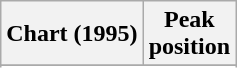<table class="wikitable sortable plainrowheaders" style="text-align:center">
<tr>
<th scope="col">Chart (1995)</th>
<th scope="col">Peak<br>position</th>
</tr>
<tr>
</tr>
<tr>
</tr>
<tr>
</tr>
<tr>
</tr>
</table>
